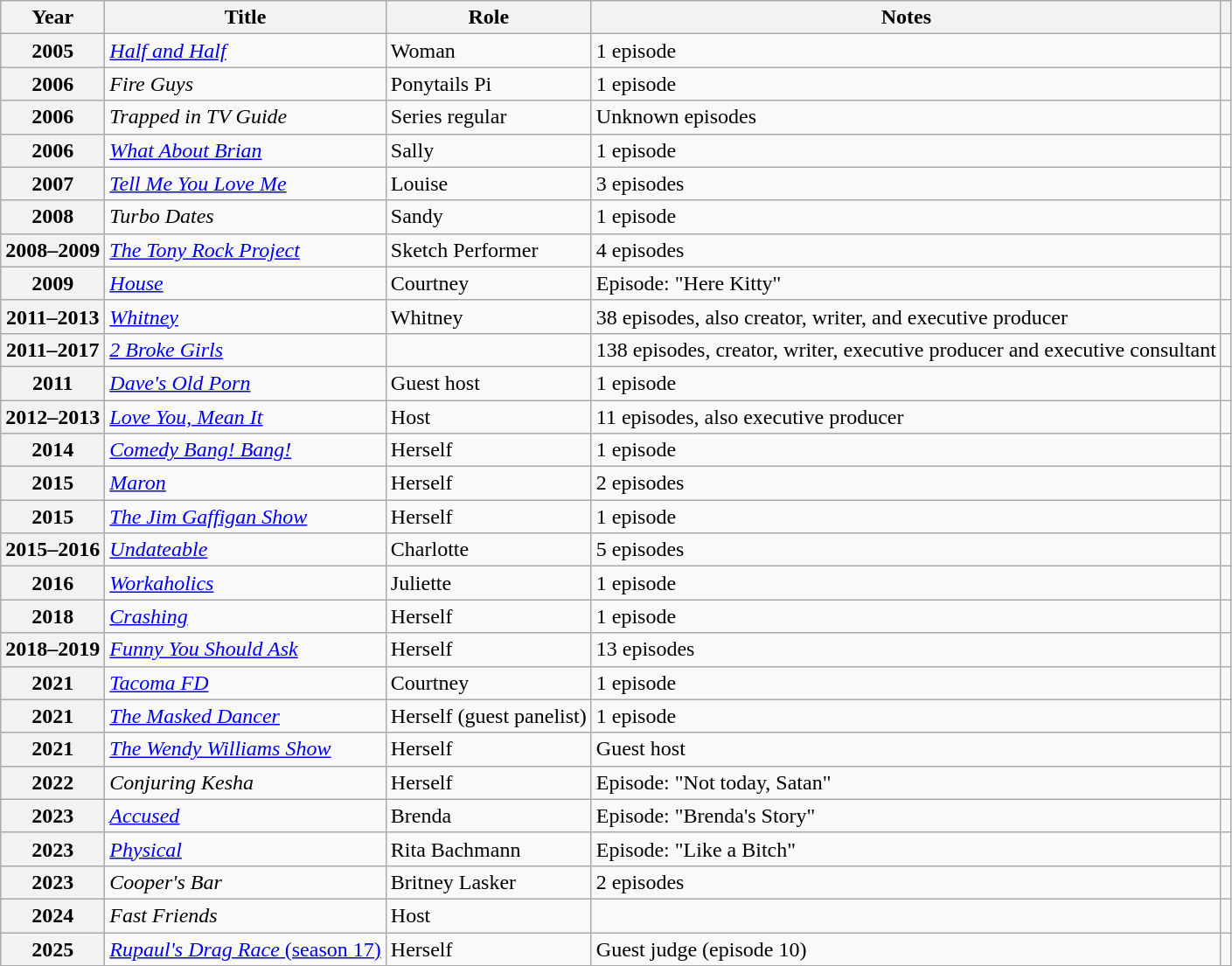<table class="wikitable plainrowheaders sortable" style="margin-right: 0;">
<tr>
<th scope="col">Year</th>
<th scope="col">Title</th>
<th scope="col">Role</th>
<th scope="col" class="unsortable">Notes</th>
<th scope="col" class="unsortable"></th>
</tr>
<tr>
<th scope="row">2005</th>
<td><em><a href='#'>Half and Half</a></em></td>
<td>Woman</td>
<td>1 episode</td>
<td style="text-align:center;"></td>
</tr>
<tr>
<th scope="row">2006</th>
<td><em>Fire Guys</em></td>
<td>Ponytails Pi</td>
<td>1 episode</td>
<td style="text-align:center;"></td>
</tr>
<tr>
<th scope="row">2006</th>
<td><em>Trapped in TV Guide</em></td>
<td>Series regular</td>
<td>Unknown episodes</td>
<td style="text-align:center;"></td>
</tr>
<tr>
<th scope="row">2006</th>
<td><em><a href='#'>What About Brian</a></em></td>
<td>Sally</td>
<td>1 episode</td>
<td style="text-align:center;"></td>
</tr>
<tr>
<th scope="row">2007</th>
<td><em><a href='#'>Tell Me You Love Me</a></em></td>
<td>Louise</td>
<td>3 episodes</td>
<td style="text-align:center;"></td>
</tr>
<tr>
<th scope="row">2008</th>
<td><em>Turbo Dates</em></td>
<td>Sandy</td>
<td>1 episode</td>
<td style="text-align:center;"></td>
</tr>
<tr>
<th scope="row">2008–2009</th>
<td><em><a href='#'>The Tony Rock Project</a></em></td>
<td>Sketch Performer</td>
<td>4 episodes</td>
<td style="text-align:center;"></td>
</tr>
<tr>
<th scope="row">2009</th>
<td><em><a href='#'>House</a></em></td>
<td>Courtney</td>
<td>Episode: "Here Kitty"</td>
<td style="text-align:center;"></td>
</tr>
<tr>
<th scope="row">2011–2013</th>
<td><em><a href='#'>Whitney</a></em></td>
<td>Whitney</td>
<td>38 episodes, also creator, writer, and executive producer</td>
<td style="text-align:center;"></td>
</tr>
<tr>
<th scope="row">2011–2017</th>
<td><em><a href='#'>2 Broke Girls</a></em></td>
<td></td>
<td>138 episodes, creator, writer, executive producer and executive consultant</td>
<td style="text-align:center;"></td>
</tr>
<tr>
<th scope="row">2011</th>
<td><em><a href='#'>Dave's Old Porn</a></em></td>
<td>Guest host</td>
<td>1 episode</td>
<td style="text-align:center;"></td>
</tr>
<tr>
<th scope="row">2012–2013</th>
<td><em><a href='#'>Love You, Mean It</a></em></td>
<td>Host</td>
<td>11 episodes, also executive producer</td>
<td style="text-align:center;"></td>
</tr>
<tr>
<th scope="row">2014</th>
<td><em><a href='#'>Comedy Bang! Bang!</a></em></td>
<td>Herself</td>
<td>1 episode</td>
<td style="text-align:center;"></td>
</tr>
<tr>
<th scope="row">2015</th>
<td><em><a href='#'>Maron</a></em></td>
<td>Herself</td>
<td>2 episodes</td>
<td style="text-align:center;"></td>
</tr>
<tr>
<th scope="row">2015</th>
<td><em><a href='#'>The Jim Gaffigan Show</a></em></td>
<td>Herself</td>
<td>1 episode</td>
<td style="text-align:center;"></td>
</tr>
<tr>
<th scope="row">2015–2016</th>
<td><em><a href='#'>Undateable</a></em></td>
<td>Charlotte</td>
<td>5 episodes</td>
<td style="text-align:center;"></td>
</tr>
<tr>
<th scope="row">2016</th>
<td><em><a href='#'>Workaholics</a></em></td>
<td>Juliette</td>
<td>1 episode</td>
<td style="text-align:center;"></td>
</tr>
<tr>
<th scope="row">2018</th>
<td><em><a href='#'>Crashing</a></em></td>
<td>Herself</td>
<td>1 episode</td>
<td style="text-align:center;"></td>
</tr>
<tr>
<th scope="row">2018–2019</th>
<td><em><a href='#'>Funny You Should Ask</a></em></td>
<td>Herself</td>
<td>13 episodes</td>
<td style="text-align:center;"></td>
</tr>
<tr>
<th scope="row">2021</th>
<td><em><a href='#'>Tacoma FD</a></em></td>
<td>Courtney</td>
<td>1 episode</td>
<td></td>
</tr>
<tr>
<th scope="row">2021</th>
<td><em><a href='#'>The Masked Dancer</a></em></td>
<td>Herself (guest panelist)</td>
<td>1 episode</td>
<td style="text-align:center;"></td>
</tr>
<tr>
<th scope="row">2021</th>
<td><em><a href='#'>The Wendy Williams Show</a></em></td>
<td>Herself</td>
<td>Guest host</td>
<td style="text-align:center;"></td>
</tr>
<tr>
<th scope="row">2022</th>
<td><em>Conjuring Kesha</em></td>
<td>Herself</td>
<td>Episode: "Not today, Satan"</td>
<td></td>
</tr>
<tr>
<th scope="row">2023</th>
<td><em><a href='#'>Accused</a></em></td>
<td>Brenda</td>
<td>Episode: "Brenda's Story"</td>
<td></td>
</tr>
<tr>
<th scope="row">2023</th>
<td><em><a href='#'>Physical</a></em></td>
<td>Rita Bachmann</td>
<td>Episode: "Like a Bitch"</td>
<td></td>
</tr>
<tr>
<th scope="row">2023</th>
<td><em>Cooper's Bar</em></td>
<td>Britney Lasker</td>
<td>2 episodes</td>
<td></td>
</tr>
<tr>
<th scope="row">2024</th>
<td><em>Fast Friends</em></td>
<td>Host</td>
<td></td>
<td></td>
</tr>
<tr>
<th>2025</th>
<td><a href='#'><em>Rupaul's Drag Race</em> (season 17)</a></td>
<td>Herself</td>
<td>Guest judge (episode 10)</td>
<td></td>
</tr>
</table>
